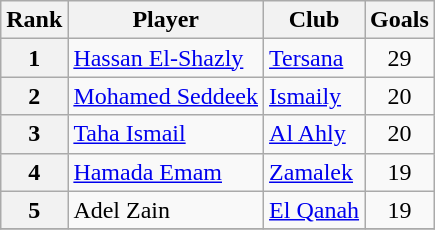<table class="wikitable" style="text-align:center">
<tr>
<th>Rank</th>
<th>Player</th>
<th>Club</th>
<th>Goals</th>
</tr>
<tr>
<th>1</th>
<td align="left"> <a href='#'>Hassan El-Shazly</a></td>
<td align="left"><a href='#'>Tersana</a></td>
<td>29</td>
</tr>
<tr>
<th>2</th>
<td align="left"> <a href='#'>Mohamed Seddeek</a></td>
<td align="left"><a href='#'>Ismaily</a></td>
<td>20</td>
</tr>
<tr>
<th>3</th>
<td align="left"> <a href='#'>Taha Ismail</a></td>
<td align="left"><a href='#'>Al Ahly</a></td>
<td>20</td>
</tr>
<tr>
<th>4</th>
<td align="left"> <a href='#'>Hamada Emam</a></td>
<td align="left"><a href='#'>Zamalek</a></td>
<td>19</td>
</tr>
<tr>
<th>5</th>
<td align="left"> Adel Zain</td>
<td align="left"><a href='#'>El Qanah</a></td>
<td>19</td>
</tr>
<tr>
</tr>
</table>
